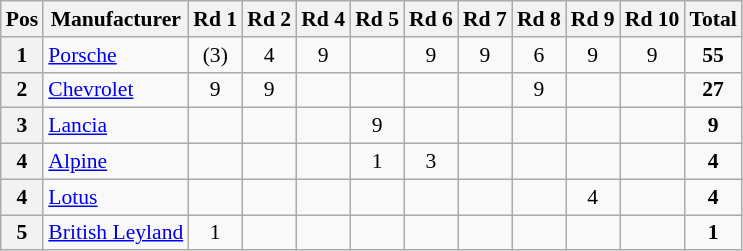<table class="wikitable" style="font-size: 90%;">
<tr>
<th>Pos</th>
<th>Manufacturer</th>
<th>Rd 1</th>
<th>Rd 2</th>
<th>Rd 4</th>
<th>Rd 5</th>
<th>Rd 6</th>
<th>Rd 7</th>
<th>Rd 8</th>
<th>Rd 9</th>
<th>Rd 10</th>
<th>Total</th>
</tr>
<tr>
<th>1 </th>
<td> <a href='#'>Porsche</a></td>
<td align=center>(3)</td>
<td align=center>4</td>
<td align=center>9</td>
<td></td>
<td align=center>9</td>
<td align=center>9</td>
<td align=center>6</td>
<td align=center>9</td>
<td align=center>9</td>
<td align=center><strong>55</strong></td>
</tr>
<tr>
<th>2 </th>
<td> <a href='#'>Chevrolet</a></td>
<td align=center>9</td>
<td align=center>9</td>
<td></td>
<td></td>
<td></td>
<td></td>
<td align=center>9</td>
<td></td>
<td></td>
<td align=center><strong>27</strong></td>
</tr>
<tr>
<th>3 </th>
<td> <a href='#'>Lancia</a></td>
<td></td>
<td></td>
<td></td>
<td align=center>9</td>
<td></td>
<td></td>
<td></td>
<td></td>
<td></td>
<td align=center><strong>9</strong></td>
</tr>
<tr>
<th>4 </th>
<td> <a href='#'>Alpine</a></td>
<td></td>
<td></td>
<td></td>
<td align=center>1</td>
<td align=center>3</td>
<td></td>
<td></td>
<td></td>
<td></td>
<td align=center><strong>4</strong></td>
</tr>
<tr>
<th>4 </th>
<td> <a href='#'>Lotus</a></td>
<td></td>
<td></td>
<td></td>
<td></td>
<td></td>
<td></td>
<td></td>
<td align=center>4</td>
<td></td>
<td align=center><strong>4</strong></td>
</tr>
<tr>
<th>5 </th>
<td> <a href='#'>British Leyland</a></td>
<td align=center>1</td>
<td></td>
<td></td>
<td></td>
<td></td>
<td></td>
<td></td>
<td></td>
<td></td>
<td align=center><strong>1</strong></td>
</tr>
</table>
